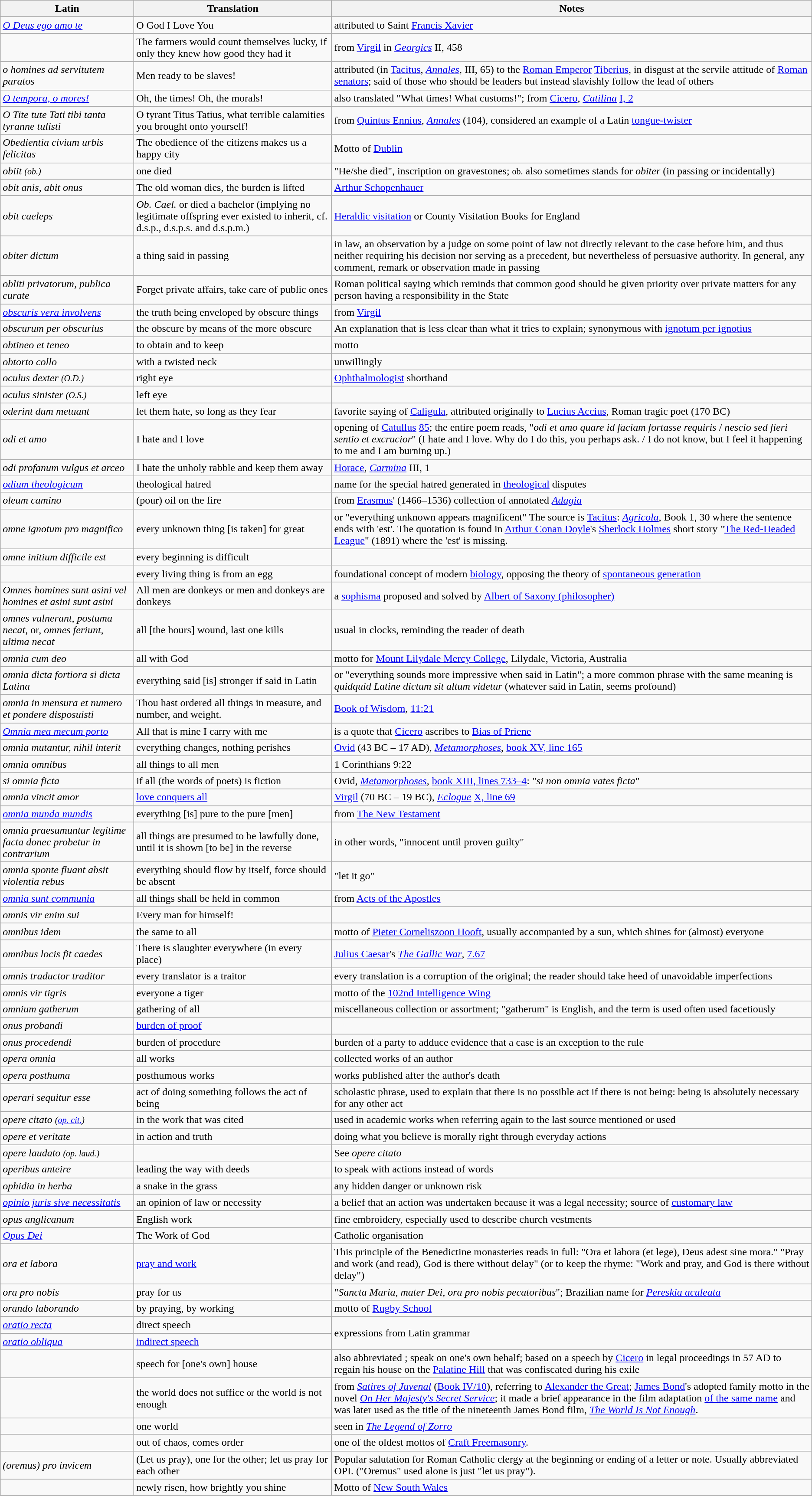<table class="wikitable">
<tr>
<th>Latin</th>
<th>Translation</th>
<th>Notes</th>
</tr>
<tr>
<td><em><a href='#'>O Deus ego amo te</a></em></td>
<td>O God I Love You</td>
<td>attributed to Saint <a href='#'>Francis Xavier</a></td>
</tr>
<tr>
<td><em></em></td>
<td>The farmers would count themselves lucky, if only they knew how good they had it</td>
<td>from <a href='#'>Virgil</a> in <em><a href='#'>Georgics</a></em> II, 458</td>
</tr>
<tr>
<td><em>o homines ad servitutem paratos</em></td>
<td>Men ready to be slaves!</td>
<td>attributed (in <a href='#'>Tacitus</a>, <em><a href='#'>Annales</a></em>, III, 65) to the <a href='#'>Roman Emperor</a> <a href='#'>Tiberius</a>, in disgust at the servile attitude of <a href='#'>Roman senators</a>; said of those who should be leaders but instead slavishly follow the lead of others</td>
</tr>
<tr>
<td><em><a href='#'>O tempora, o mores!</a></em></td>
<td>Oh, the times! Oh, the morals!</td>
<td>also translated "What times! What customs!"; from <a href='#'>Cicero</a>, <em><a href='#'>Catilina</a></em> <a href='#'>I, 2</a></td>
</tr>
<tr>
<td><em>O Tite tute Tati tibi tanta tyranne tulisti</em></td>
<td>O tyrant Titus Tatius, what terrible calamities you brought onto yourself!</td>
<td>from <a href='#'>Quintus Ennius</a>, <em><a href='#'>Annales</a></em> (104), considered an example of a Latin <a href='#'>tongue-twister</a></td>
</tr>
<tr>
<td><em>Obedientia civium urbis felicitas</em></td>
<td>The obedience of the citizens makes us a happy city</td>
<td>Motto of <a href='#'>Dublin</a></td>
</tr>
<tr>
<td><em>obiit <small>(ob.)</small></em></td>
<td>one died</td>
<td>"He/she died", inscription on gravestones; <small>ob.</small> also sometimes stands for <em>obiter</em> (in passing or incidentally)</td>
</tr>
<tr>
<td><em>obit anis, abit onus</em></td>
<td>The old woman dies, the burden is lifted</td>
<td><a href='#'>Arthur Schopenhauer</a></td>
</tr>
<tr>
<td><em>obit caeleps</em></td>
<td><em>Ob. Cael.</em> or died a bachelor (implying no legitimate offspring ever existed to inherit, cf. d.s.p., d.s.p.s. and d.s.p.m.)</td>
<td><a href='#'>Heraldic visitation</a> or County Visitation Books for England</td>
</tr>
<tr>
<td><em>obiter dictum</em></td>
<td>a thing said in passing</td>
<td>in law, an observation by a judge on some point of law not directly relevant to the case before him, and thus neither requiring his decision nor serving as a precedent, but nevertheless of persuasive authority. In general, any comment, remark or observation made in passing</td>
</tr>
<tr>
<td><em>obliti privatorum, publica curate</em></td>
<td>Forget private affairs, take care of public ones</td>
<td>Roman political saying which reminds that common good should be given priority over private matters for any person having a responsibility in the State</td>
</tr>
<tr>
<td><em><a href='#'>obscuris vera involvens</a></em></td>
<td>the truth being enveloped by obscure things</td>
<td>from <a href='#'>Virgil</a></td>
</tr>
<tr>
<td><em>obscurum per obscurius</em></td>
<td>the obscure by means of the more obscure</td>
<td>An explanation that is less clear than what it tries to explain; synonymous with <a href='#'>ignotum per ignotius</a></td>
</tr>
<tr>
<td><em>obtineo et teneo</em></td>
<td>to obtain and to keep</td>
<td>motto</td>
</tr>
<tr>
<td><em>obtorto collo</em></td>
<td>with a twisted neck</td>
<td>unwillingly</td>
</tr>
<tr>
<td><em>oculus dexter <small>(O.D.)</small></em></td>
<td>right eye</td>
<td><a href='#'>Ophthalmologist</a> shorthand</td>
</tr>
<tr>
<td><em>oculus sinister <small>(O.S.)</small></em></td>
<td>left eye</td>
</tr>
<tr>
<td><em>oderint dum metuant</em></td>
<td>let them hate, so long as they fear</td>
<td>favorite saying of <a href='#'>Caligula</a>, attributed originally to <a href='#'>Lucius Accius</a>, Roman tragic poet (170 BC)</td>
</tr>
<tr>
<td><em>odi et amo</em></td>
<td>I hate and I love</td>
<td>opening of <a href='#'>Catullus</a> <a href='#'>85</a>; the entire poem reads, "<em>odi et amo quare id faciam fortasse requiris</em> / <em>nescio sed fieri sentio et excrucior</em>" (I hate and I love. Why do I do this, you perhaps ask. / I do not know, but I feel it happening to me and I am burning up.)</td>
</tr>
<tr>
<td><em>odi profanum vulgus et arceo</em></td>
<td>I hate the unholy rabble and keep them away</td>
<td><a href='#'>Horace</a>, <em><a href='#'>Carmina</a></em> III, 1</td>
</tr>
<tr>
<td><em><a href='#'>odium theologicum</a></em></td>
<td>theological hatred</td>
<td>name for the special hatred generated in <a href='#'>theological</a> disputes</td>
</tr>
<tr>
<td><em>oleum camino</em></td>
<td>(pour) oil on the fire</td>
<td>from <a href='#'>Erasmus</a>' (1466–1536) collection of annotated <em><a href='#'>Adagia</a></em></td>
</tr>
<tr>
<td><em>omne ignotum pro magnifico</em></td>
<td>every unknown thing [is taken] for great</td>
<td>or "everything unknown appears magnificent" The source is <a href='#'>Tacitus</a>: <a href='#'><em>Agricola</em></a>, Book 1, 30 where the sentence ends with 'est'. The quotation is found in <a href='#'>Arthur Conan Doyle</a>'s <a href='#'>Sherlock Holmes</a> short story "<a href='#'>The Red-Headed League</a>" (1891) where the 'est' is missing.</td>
</tr>
<tr>
<td><em>omne initium difficile est</em></td>
<td>every beginning is difficult</td>
<td></td>
</tr>
<tr>
<td><em></em></td>
<td>every living thing is from an egg</td>
<td>foundational concept of modern <a href='#'>biology</a>, opposing the theory of <a href='#'>spontaneous generation</a></td>
</tr>
<tr>
<td><em>Omnes homines sunt asini vel homines et asini sunt asini</em></td>
<td>All men are donkeys or men and donkeys are donkeys</td>
<td>a <a href='#'>sophisma</a> proposed and solved by <a href='#'>Albert of Saxony (philosopher)</a></td>
</tr>
<tr>
<td><em>omnes vulnerant, postuma necat</em>, or, <em>omnes feriunt, ultima necat</em></td>
<td>all [the hours] wound, last one kills</td>
<td>usual in clocks, reminding the reader of death</td>
</tr>
<tr>
<td><em>omnia cum deo</em></td>
<td>all with God</td>
<td>motto for <a href='#'>Mount Lilydale Mercy College</a>, Lilydale, Victoria, Australia</td>
</tr>
<tr>
<td><em>omnia dicta fortiora si dicta Latina</em></td>
<td>everything said [is] stronger if said in Latin</td>
<td>or "everything sounds more impressive when said in Latin"; a more common phrase with the same meaning is <em>quidquid Latine dictum sit altum videtur</em> (whatever said in Latin, seems profound)</td>
</tr>
<tr>
<td><em>omnia in mensura et numero et pondere disposuisti</em></td>
<td>Thou hast ordered all things in measure, and number, and weight.</td>
<td><a href='#'>Book of Wisdom</a>, <a href='#'>11:21</a></td>
</tr>
<tr>
<td><em><a href='#'>Omnia mea mecum porto</a></em></td>
<td>All that is mine I carry with me</td>
<td>is a quote that <a href='#'>Cicero</a> ascribes to <a href='#'>Bias of Priene</a></td>
</tr>
<tr>
<td><em>omnia mutantur, nihil interit</em></td>
<td>everything changes, nothing perishes</td>
<td><a href='#'>Ovid</a> (43 BC – 17 AD), <em><a href='#'>Metamorphoses</a></em>, <a href='#'>book XV, line 165</a></td>
</tr>
<tr>
<td><em>omnia omnibus</em></td>
<td>all things to all men</td>
<td>1 Corinthians 9:22</td>
</tr>
<tr>
<td><em>si omnia ficta</em></td>
<td>if all (the words of poets) is fiction</td>
<td>Ovid, <em><a href='#'>Metamorphoses</a></em>, <a href='#'>book XIII, lines 733–4</a>: "<em>si non omnia vates ficta</em>"</td>
</tr>
<tr>
<td><em>omnia vincit amor</em></td>
<td><a href='#'>love conquers all</a></td>
<td><a href='#'>Virgil</a> (70 BC – 19 BC), <em><a href='#'>Eclogue</a></em> <a href='#'>X, line 69</a></td>
</tr>
<tr>
<td><em><a href='#'>omnia munda mundis</a></em></td>
<td>everything [is] pure to the pure [men]</td>
<td>from <a href='#'>The New Testament</a></td>
</tr>
<tr>
<td><em>omnia praesumuntur legitime facta donec probetur in contrarium</em></td>
<td>all things are presumed to be lawfully done, until it is shown [to be] in the reverse</td>
<td>in other words, "innocent until proven guilty"</td>
</tr>
<tr>
<td><em>omnia sponte fluant absit violentia rebus</em></td>
<td>everything should flow by itself, force should be absent</td>
<td>"let it go"</td>
</tr>
<tr>
<td><em><a href='#'>omnia sunt communia</a></em></td>
<td>all things shall be held in common</td>
<td>from <a href='#'>Acts of the Apostles</a></td>
</tr>
<tr>
<td><em>omnis vir enim sui</em></td>
<td>Every man for himself!</td>
<td></td>
</tr>
<tr>
<td><em>omnibus idem</em></td>
<td>the same to all</td>
<td>motto of <a href='#'>Pieter Corneliszoon Hooft</a>, usually accompanied by a sun, which shines for (almost) everyone</td>
</tr>
<tr>
<td><em>omnibus locis fit caedes</em></td>
<td>There is slaughter everywhere (in every place)</td>
<td><a href='#'>Julius Caesar</a>'s <em><a href='#'>The Gallic War</a></em>, <a href='#'>7.67</a></td>
</tr>
<tr>
<td><em>omnis traductor traditor</em></td>
<td>every translator is a traitor</td>
<td>every translation is a corruption of the original; the reader should take heed of unavoidable imperfections</td>
</tr>
<tr>
<td><em>omnis vir tigris</em></td>
<td>everyone a tiger</td>
<td>motto of the <a href='#'>102nd Intelligence Wing</a></td>
</tr>
<tr>
<td><em>omnium gatherum</em></td>
<td>gathering of all</td>
<td>miscellaneous collection or assortment; "gatherum" is English, and the term is used often used facetiously</td>
</tr>
<tr>
<td><em>onus probandi</em></td>
<td><a href='#'>burden of proof</a></td>
<td></td>
</tr>
<tr>
<td><em>onus procedendi</em></td>
<td>burden of procedure</td>
<td>burden of a party to adduce evidence that a case is an exception to the rule</td>
</tr>
<tr>
<td><em>opera omnia</em></td>
<td>all works</td>
<td>collected works of an author</td>
</tr>
<tr>
<td><em>opera posthuma</em></td>
<td>posthumous works</td>
<td>works published after the author's death</td>
</tr>
<tr>
<td><em>operari sequitur esse</em></td>
<td>act of doing something follows the act of being</td>
<td>scholastic phrase, used to explain that there is no possible act if there is not being: being is absolutely necessary for any other act</td>
</tr>
<tr>
<td><em>opere citato <small>(<a href='#'>op. cit.</a>)</small></em></td>
<td>in the work that was cited</td>
<td>used in academic works when referring again to the last source mentioned or used</td>
</tr>
<tr>
<td><em>opere et veritate</em></td>
<td>in action and truth</td>
<td>doing what you believe is morally right through everyday actions</td>
</tr>
<tr>
<td><em>opere laudato <small>(op. laud.)</small></em></td>
<td> </td>
<td>See <em>opere citato</em></td>
</tr>
<tr>
<td><em>operibus anteire</em></td>
<td>leading the way with deeds</td>
<td>to speak with actions instead of words</td>
</tr>
<tr>
<td><em>ophidia in herba</em></td>
<td>a snake in the grass</td>
<td>any hidden danger or unknown risk</td>
</tr>
<tr>
<td><em><a href='#'>opinio juris sive necessitatis</a></em></td>
<td>an opinion of law or necessity</td>
<td>a belief that an action was undertaken because it was a legal necessity; source of <a href='#'>customary law</a></td>
</tr>
<tr>
<td><em>opus anglicanum</em></td>
<td>English work</td>
<td>fine embroidery, especially used to describe church vestments</td>
</tr>
<tr>
<td><em><a href='#'>Opus Dei</a></em></td>
<td>The Work of God</td>
<td>Catholic organisation</td>
</tr>
<tr>
<td><em>ora et labora</em></td>
<td><a href='#'>pray and work</a></td>
<td>This principle of the Benedictine monasteries reads in full: "Ora et labora (et lege), Deus adest sine mora." "Pray and work (and read), God is there without delay" (or to keep the rhyme: "Work and pray, and God is there without delay")</td>
</tr>
<tr>
<td><em>ora pro nobis</em></td>
<td>pray for us</td>
<td>"<em>Sancta Maria, mater Dei, ora pro nobis pecatoribus</em>"; Brazilian name for <em><a href='#'>Pereskia aculeata</a></em></td>
</tr>
<tr>
<td><em>orando laborando</em></td>
<td>by praying, by working</td>
<td>motto of <a href='#'>Rugby School</a></td>
</tr>
<tr>
<td><em><a href='#'>oratio recta</a></em></td>
<td>direct speech</td>
<td rowspan=2>expressions from Latin grammar</td>
</tr>
<tr>
<td><em><a href='#'>oratio obliqua</a></em></td>
<td><a href='#'>indirect speech</a></td>
</tr>
<tr>
<td><em></em></td>
<td>speech for [one's own] house</td>
<td>also abbreviated ; speak on one's own behalf; based on a speech by <a href='#'>Cicero</a> in legal proceedings in 57 AD to regain his house on the <a href='#'>Palatine Hill</a> that was confiscated during his exile</td>
</tr>
<tr>
<td><em></em></td>
<td>the world does not suffice <small>or</small> the world is not enough</td>
<td>from <em><a href='#'>Satires of Juvenal</a></em> (<a href='#'>Book IV/10</a>), referring to <a href='#'>Alexander the Great</a>; <a href='#'>James Bond</a>'s adopted family motto in the novel <em><a href='#'>On Her Majesty's Secret Service</a></em>; it made a brief appearance in the film adaptation <a href='#'>of the same name</a> and was later used as the title of the nineteenth James Bond film, <em><a href='#'>The World Is Not Enough</a></em>.</td>
</tr>
<tr>
<td><em></em></td>
<td>one world</td>
<td>seen in <em><a href='#'>The Legend of Zorro</a></em></td>
</tr>
<tr>
<td><em></em></td>
<td>out of chaos, comes order</td>
<td>one of the oldest mottos of <a href='#'>Craft Freemasonry</a>.</td>
</tr>
<tr>
<td><em>(oremus) pro invicem</em></td>
<td>(Let us pray), one for the other; let us pray for each other</td>
<td>Popular salutation for Roman Catholic clergy at the beginning or ending of a letter or note. Usually abbreviated OPI. ("Oremus" used alone is just "let us pray").</td>
</tr>
<tr>
<td><em></em></td>
<td>newly risen, how brightly you shine</td>
<td>Motto of <a href='#'>New South Wales</a></td>
</tr>
</table>
